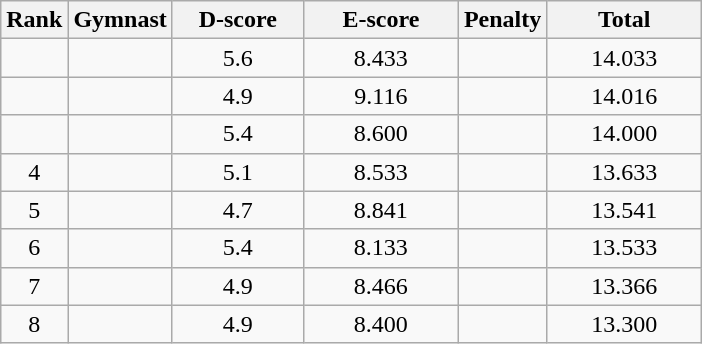<table class="wikitable" style="text-align:center">
<tr>
<th>Rank</th>
<th>Gymnast</th>
<th style="width:5em">D-score</th>
<th style="width:6em">E-score</th>
<th style="width:3em">Penalty</th>
<th style="width:6em">Total</th>
</tr>
<tr>
<td></td>
<td align=left></td>
<td>5.6</td>
<td>8.433</td>
<td></td>
<td>14.033</td>
</tr>
<tr>
<td></td>
<td align=left></td>
<td>4.9</td>
<td>9.116</td>
<td></td>
<td>14.016</td>
</tr>
<tr>
<td></td>
<td align=left></td>
<td>5.4</td>
<td>8.600</td>
<td></td>
<td>14.000</td>
</tr>
<tr>
<td>4</td>
<td align=left></td>
<td>5.1</td>
<td>8.533</td>
<td></td>
<td>13.633</td>
</tr>
<tr>
<td>5</td>
<td align=left></td>
<td>4.7</td>
<td>8.841</td>
<td></td>
<td>13.541</td>
</tr>
<tr>
<td>6</td>
<td align=left></td>
<td>5.4</td>
<td>8.133</td>
<td></td>
<td>13.533</td>
</tr>
<tr>
<td>7</td>
<td align=left></td>
<td>4.9</td>
<td>8.466</td>
<td></td>
<td>13.366</td>
</tr>
<tr>
<td>8</td>
<td align=left></td>
<td>4.9</td>
<td>8.400</td>
<td></td>
<td>13.300</td>
</tr>
</table>
